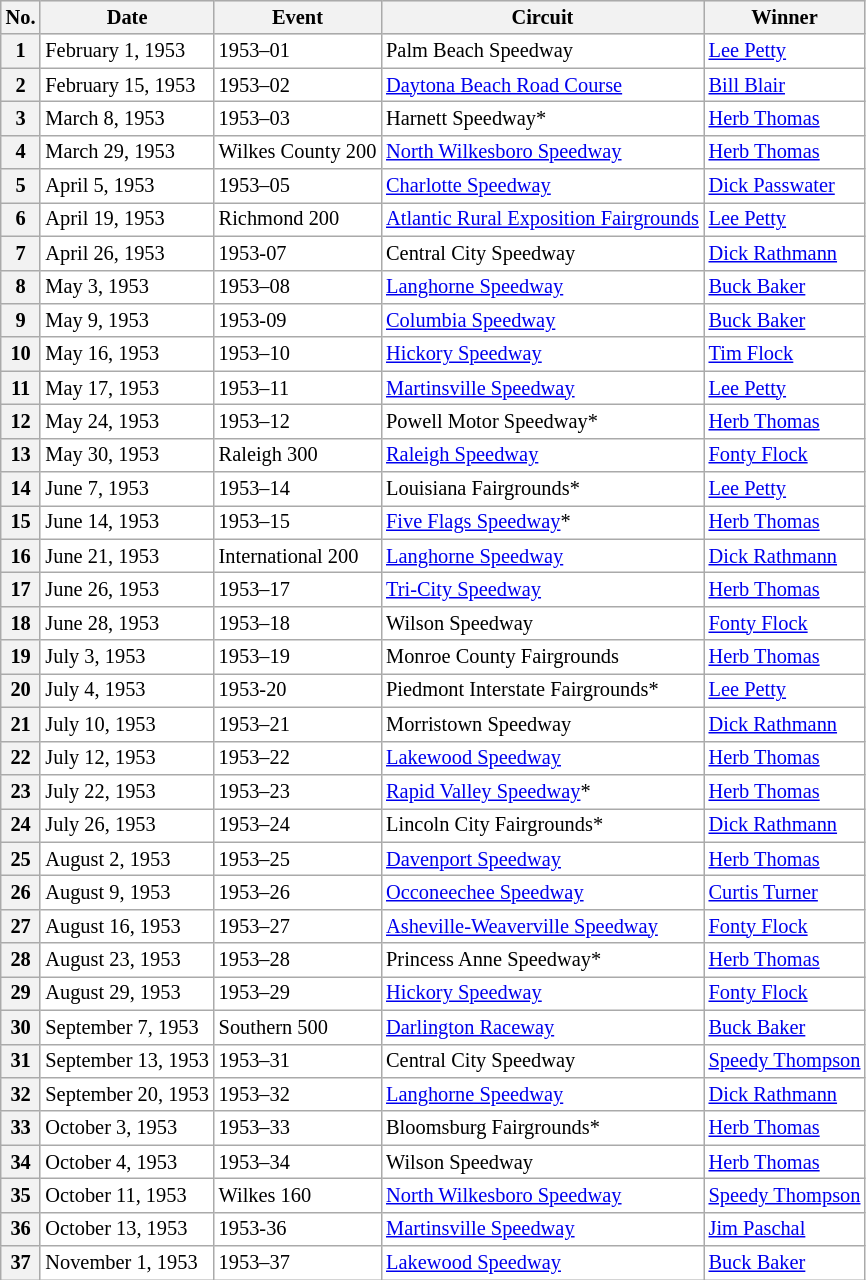<table class="wikitable sortable" style="border-collapse: collapse; font-size: 85%; background-color:#FFFFFF">
<tr align=left style="background:#DDDDDD;">
<th>No.</th>
<th>Date</th>
<th>Event</th>
<th>Circuit</th>
<th>Winner</th>
</tr>
<tr>
<th>1</th>
<td>February 1, 1953</td>
<td>1953–01</td>
<td>Palm Beach Speedway</td>
<td><a href='#'>Lee Petty</a></td>
</tr>
<tr>
<th>2</th>
<td>February 15, 1953</td>
<td>1953–02</td>
<td><a href='#'>Daytona Beach Road Course</a></td>
<td><a href='#'>Bill Blair</a></td>
</tr>
<tr>
<th>3</th>
<td>March 8, 1953</td>
<td>1953–03</td>
<td>Harnett Speedway*</td>
<td><a href='#'>Herb Thomas</a></td>
</tr>
<tr>
<th>4</th>
<td>March 29, 1953</td>
<td>Wilkes County 200</td>
<td><a href='#'>North Wilkesboro Speedway</a></td>
<td><a href='#'>Herb Thomas</a></td>
</tr>
<tr>
<th>5</th>
<td>April 5, 1953</td>
<td>1953–05</td>
<td><a href='#'>Charlotte Speedway</a></td>
<td><a href='#'>Dick Passwater</a></td>
</tr>
<tr>
<th>6</th>
<td>April 19, 1953</td>
<td>Richmond 200</td>
<td><a href='#'>Atlantic Rural Exposition Fairgrounds</a></td>
<td><a href='#'>Lee Petty</a></td>
</tr>
<tr>
<th>7</th>
<td>April 26, 1953</td>
<td>1953-07</td>
<td>Central City Speedway</td>
<td><a href='#'>Dick Rathmann</a></td>
</tr>
<tr>
<th>8</th>
<td>May 3, 1953</td>
<td>1953–08</td>
<td><a href='#'>Langhorne Speedway</a></td>
<td><a href='#'>Buck Baker</a></td>
</tr>
<tr>
<th>9</th>
<td>May 9, 1953</td>
<td>1953-09</td>
<td><a href='#'>Columbia Speedway</a></td>
<td><a href='#'>Buck Baker</a></td>
</tr>
<tr>
<th>10</th>
<td>May 16, 1953</td>
<td>1953–10</td>
<td><a href='#'>Hickory Speedway</a></td>
<td><a href='#'>Tim Flock</a></td>
</tr>
<tr>
<th>11</th>
<td>May 17, 1953</td>
<td>1953–11</td>
<td><a href='#'>Martinsville Speedway</a></td>
<td><a href='#'>Lee Petty</a></td>
</tr>
<tr>
<th>12</th>
<td>May 24, 1953</td>
<td>1953–12</td>
<td>Powell Motor Speedway*</td>
<td><a href='#'>Herb Thomas</a></td>
</tr>
<tr>
<th>13</th>
<td>May 30, 1953</td>
<td>Raleigh 300</td>
<td><a href='#'>Raleigh Speedway</a></td>
<td><a href='#'>Fonty Flock</a></td>
</tr>
<tr>
<th>14</th>
<td>June 7, 1953</td>
<td>1953–14</td>
<td>Louisiana Fairgrounds*</td>
<td><a href='#'>Lee Petty</a></td>
</tr>
<tr>
<th>15</th>
<td>June 14, 1953</td>
<td>1953–15</td>
<td><a href='#'>Five Flags Speedway</a>*</td>
<td><a href='#'>Herb Thomas</a></td>
</tr>
<tr>
<th>16</th>
<td>June 21, 1953</td>
<td>International 200</td>
<td><a href='#'>Langhorne Speedway</a></td>
<td><a href='#'>Dick Rathmann</a></td>
</tr>
<tr>
<th>17</th>
<td>June 26, 1953</td>
<td>1953–17</td>
<td><a href='#'>Tri-City Speedway</a></td>
<td><a href='#'>Herb Thomas</a></td>
</tr>
<tr>
<th>18</th>
<td>June 28, 1953</td>
<td>1953–18</td>
<td>Wilson Speedway</td>
<td><a href='#'>Fonty Flock</a></td>
</tr>
<tr>
<th>19</th>
<td>July 3, 1953</td>
<td>1953–19</td>
<td>Monroe County Fairgrounds</td>
<td><a href='#'>Herb Thomas</a></td>
</tr>
<tr>
<th>20</th>
<td>July 4, 1953</td>
<td>1953-20</td>
<td>Piedmont Interstate Fairgrounds*</td>
<td><a href='#'>Lee Petty</a></td>
</tr>
<tr>
<th>21</th>
<td>July 10, 1953</td>
<td>1953–21</td>
<td>Morristown Speedway</td>
<td><a href='#'>Dick Rathmann</a></td>
</tr>
<tr>
<th>22</th>
<td>July 12, 1953</td>
<td>1953–22</td>
<td><a href='#'>Lakewood Speedway</a></td>
<td><a href='#'>Herb Thomas</a></td>
</tr>
<tr>
<th>23</th>
<td>July 22, 1953</td>
<td>1953–23</td>
<td><a href='#'>Rapid Valley Speedway</a>*</td>
<td><a href='#'>Herb Thomas</a></td>
</tr>
<tr>
<th>24</th>
<td>July 26, 1953</td>
<td>1953–24</td>
<td>Lincoln City Fairgrounds*</td>
<td><a href='#'>Dick Rathmann</a></td>
</tr>
<tr>
<th>25</th>
<td>August 2, 1953</td>
<td>1953–25</td>
<td><a href='#'>Davenport Speedway</a></td>
<td><a href='#'>Herb Thomas</a></td>
</tr>
<tr>
<th>26</th>
<td>August 9, 1953</td>
<td>1953–26</td>
<td><a href='#'>Occoneechee Speedway</a></td>
<td><a href='#'>Curtis Turner</a></td>
</tr>
<tr>
<th>27</th>
<td>August 16, 1953</td>
<td>1953–27</td>
<td><a href='#'>Asheville-Weaverville Speedway</a></td>
<td><a href='#'>Fonty Flock</a></td>
</tr>
<tr>
<th>28</th>
<td>August 23, 1953</td>
<td>1953–28</td>
<td>Princess Anne Speedway*</td>
<td><a href='#'>Herb Thomas</a></td>
</tr>
<tr>
<th>29</th>
<td>August 29, 1953</td>
<td>1953–29</td>
<td><a href='#'>Hickory Speedway</a></td>
<td><a href='#'>Fonty Flock</a></td>
</tr>
<tr>
<th>30</th>
<td>September 7, 1953</td>
<td>Southern 500</td>
<td><a href='#'>Darlington Raceway</a></td>
<td><a href='#'>Buck Baker</a></td>
</tr>
<tr>
<th>31</th>
<td>September 13, 1953</td>
<td>1953–31</td>
<td>Central City Speedway</td>
<td><a href='#'>Speedy Thompson</a></td>
</tr>
<tr>
<th>32</th>
<td>September 20, 1953</td>
<td>1953–32</td>
<td><a href='#'>Langhorne Speedway</a></td>
<td><a href='#'>Dick Rathmann</a></td>
</tr>
<tr>
<th>33</th>
<td>October 3, 1953</td>
<td>1953–33</td>
<td>Bloomsburg Fairgrounds*</td>
<td><a href='#'>Herb Thomas</a></td>
</tr>
<tr>
<th>34</th>
<td>October 4, 1953</td>
<td>1953–34</td>
<td>Wilson Speedway</td>
<td><a href='#'>Herb Thomas</a></td>
</tr>
<tr>
<th>35</th>
<td>October 11, 1953</td>
<td>Wilkes 160</td>
<td><a href='#'>North Wilkesboro Speedway</a></td>
<td><a href='#'>Speedy Thompson</a></td>
</tr>
<tr>
<th>36</th>
<td>October 13, 1953</td>
<td>1953-36</td>
<td><a href='#'>Martinsville Speedway</a></td>
<td><a href='#'>Jim Paschal</a></td>
</tr>
<tr>
<th>37</th>
<td>November 1, 1953</td>
<td>1953–37</td>
<td><a href='#'>Lakewood Speedway</a></td>
<td><a href='#'>Buck Baker</a></td>
</tr>
</table>
